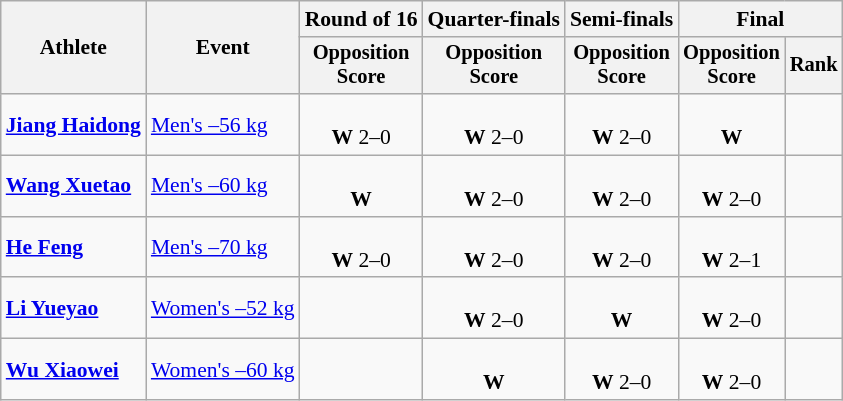<table class=wikitable style=font-size:90%;text-align:center>
<tr>
<th rowspan=2>Athlete</th>
<th rowspan=2>Event</th>
<th>Round of 16</th>
<th>Quarter-finals</th>
<th>Semi-finals</th>
<th colspan=2>Final</th>
</tr>
<tr style=font-size:95%>
<th>Opposition<br>Score</th>
<th>Opposition<br>Score</th>
<th>Opposition<br>Score</th>
<th>Opposition<br>Score</th>
<th>Rank</th>
</tr>
<tr>
<td align=left><strong><a href='#'>Jiang Haidong</a></strong></td>
<td align=left><a href='#'>Men's –56 kg</a></td>
<td><br><strong>W</strong> 2–0</td>
<td><br><strong>W</strong> 2–0</td>
<td><br><strong>W</strong> 2–0</td>
<td><br><strong>W</strong> </td>
<td></td>
</tr>
<tr>
<td align=left><strong><a href='#'>Wang Xuetao</a></strong></td>
<td align=left><a href='#'>Men's –60 kg</a></td>
<td><br><strong>W</strong> </td>
<td><br><strong>W</strong> 2–0</td>
<td><br><strong>W</strong> 2–0</td>
<td><br><strong>W</strong> 2–0</td>
<td></td>
</tr>
<tr>
<td align=left><strong><a href='#'>He Feng</a></strong></td>
<td align=left><a href='#'>Men's –70 kg</a></td>
<td><br><strong>W</strong> 2–0</td>
<td><br><strong>W</strong> 2–0</td>
<td><br><strong>W</strong> 2–0</td>
<td><br><strong>W</strong> 2–1</td>
<td></td>
</tr>
<tr>
<td align=left><strong><a href='#'>Li Yueyao</a></strong></td>
<td align=left><a href='#'>Women's –52 kg</a></td>
<td></td>
<td><br><strong>W</strong> 2–0</td>
<td><br><strong>W</strong> </td>
<td><br><strong>W</strong> 2–0</td>
<td></td>
</tr>
<tr>
<td align=left><strong><a href='#'>Wu Xiaowei</a></strong></td>
<td align=left><a href='#'>Women's –60 kg</a></td>
<td></td>
<td><br><strong>W</strong> </td>
<td><br><strong>W</strong> 2–0</td>
<td><br><strong>W</strong> 2–0</td>
<td></td>
</tr>
</table>
